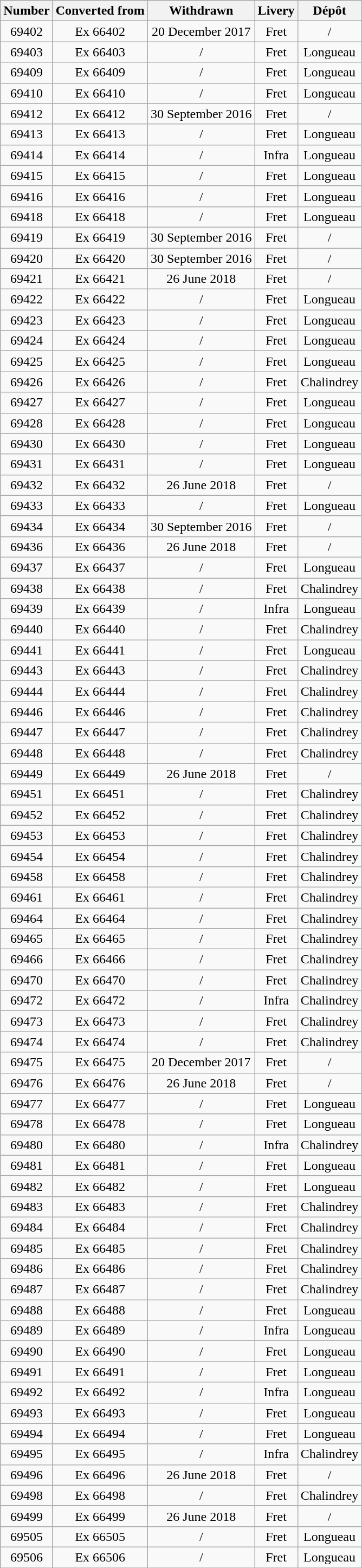<table class="wikitable" style="text-align:center">
<tr>
<th scope=col>Number</th>
<th scope=col>Converted from<br></th>
<th scope=col>Withdrawn</th>
<th scope=col>Livery</th>
<th scope=col>Dépôt</th>
</tr>
<tr>
<td>69402</td>
<td>Ex 66402</td>
<td>20 December 2017</td>
<td>Fret</td>
<td>/</td>
</tr>
<tr>
<td>69403</td>
<td>Ex 66403</td>
<td>/</td>
<td>Fret</td>
<td>Longueau</td>
</tr>
<tr>
<td>69409</td>
<td>Ex 66409</td>
<td>/</td>
<td>Fret</td>
<td>Longueau</td>
</tr>
<tr>
<td>69410</td>
<td>Ex 66410</td>
<td>/</td>
<td>Fret</td>
<td>Longueau</td>
</tr>
<tr>
<td>69412</td>
<td>Ex 66412</td>
<td>30 September 2016</td>
<td>Fret</td>
<td>/</td>
</tr>
<tr>
<td>69413</td>
<td>Ex 66413</td>
<td>/</td>
<td>Fret</td>
<td>Longueau</td>
</tr>
<tr>
<td>69414</td>
<td>Ex 66414</td>
<td>/</td>
<td>Infra</td>
<td>Longueau</td>
</tr>
<tr>
<td>69415</td>
<td>Ex 66415</td>
<td>/</td>
<td>Fret</td>
<td>Longueau</td>
</tr>
<tr>
<td>69416</td>
<td>Ex 66416</td>
<td>/</td>
<td>Fret</td>
<td>Longueau</td>
</tr>
<tr>
<td>69418</td>
<td>Ex 66418</td>
<td>/</td>
<td>Fret</td>
<td>Longueau</td>
</tr>
<tr>
<td>69419</td>
<td>Ex 66419</td>
<td>30 September 2016</td>
<td>Fret</td>
<td>/</td>
</tr>
<tr>
<td>69420</td>
<td>Ex 66420</td>
<td>30 September 2016</td>
<td>Fret</td>
<td>/</td>
</tr>
<tr>
<td>69421</td>
<td>Ex 66421</td>
<td>26 June 2018</td>
<td>Fret</td>
<td>/</td>
</tr>
<tr>
<td>69422</td>
<td>Ex 66422</td>
<td>/</td>
<td>Fret</td>
<td>Longueau</td>
</tr>
<tr>
<td>69423</td>
<td>Ex 66423</td>
<td>/</td>
<td>Fret</td>
<td>Longueau</td>
</tr>
<tr>
<td>69424</td>
<td>Ex 66424</td>
<td>/</td>
<td>Fret</td>
<td>Longueau</td>
</tr>
<tr>
<td>69425</td>
<td>Ex 66425</td>
<td>/</td>
<td>Fret</td>
<td>Longueau</td>
</tr>
<tr>
<td>69426</td>
<td>Ex 66426</td>
<td>/</td>
<td>Fret</td>
<td>Chalindrey</td>
</tr>
<tr>
<td>69427</td>
<td>Ex 66427</td>
<td>/</td>
<td>Fret</td>
<td>Longueau</td>
</tr>
<tr>
<td>69428</td>
<td>Ex 66428</td>
<td>/</td>
<td>Fret</td>
<td>Longueau</td>
</tr>
<tr>
<td>69430</td>
<td>Ex 66430</td>
<td>/</td>
<td>Fret</td>
<td>Longueau</td>
</tr>
<tr>
<td>69431</td>
<td>Ex 66431</td>
<td>/</td>
<td>Fret</td>
<td>Longueau</td>
</tr>
<tr>
<td>69432</td>
<td>Ex 66432</td>
<td>26 June 2018</td>
<td>Fret</td>
<td>/</td>
</tr>
<tr>
<td>69433</td>
<td>Ex 66433</td>
<td>/</td>
<td>Fret</td>
<td>Longueau</td>
</tr>
<tr>
<td>69434</td>
<td>Ex 66434</td>
<td>30 September 2016</td>
<td>Fret</td>
<td>/</td>
</tr>
<tr>
<td>69436</td>
<td>Ex 66436</td>
<td>26 June 2018</td>
<td>Fret</td>
<td>/</td>
</tr>
<tr>
<td>69437</td>
<td>Ex 66437</td>
<td>/</td>
<td>Fret</td>
<td>Longueau</td>
</tr>
<tr>
<td>69438</td>
<td>Ex 66438</td>
<td>/</td>
<td>Fret</td>
<td>Chalindrey</td>
</tr>
<tr>
<td>69439</td>
<td>Ex 66439</td>
<td>/</td>
<td>Infra</td>
<td>Longueau</td>
</tr>
<tr>
<td>69440</td>
<td>Ex 66440</td>
<td>/</td>
<td>Fret</td>
<td>Chalindrey</td>
</tr>
<tr>
<td>69441</td>
<td>Ex 66441</td>
<td>/</td>
<td>Fret</td>
<td>Longueau</td>
</tr>
<tr>
<td>69443</td>
<td>Ex 66443</td>
<td>/</td>
<td>Fret</td>
<td>Chalindrey</td>
</tr>
<tr>
<td>69444</td>
<td>Ex 66444</td>
<td>/</td>
<td>Fret</td>
<td>Chalindrey</td>
</tr>
<tr>
<td>69446</td>
<td>Ex 66446</td>
<td>/</td>
<td>Fret</td>
<td>Chalindrey</td>
</tr>
<tr>
<td>69447</td>
<td>Ex 66447</td>
<td>/</td>
<td>Fret</td>
<td>Chalindrey</td>
</tr>
<tr>
<td>69448</td>
<td>Ex 66448</td>
<td>/</td>
<td>Fret</td>
<td>Chalindrey</td>
</tr>
<tr>
<td>69449</td>
<td>Ex 66449</td>
<td>26 June 2018</td>
<td>Fret</td>
<td>/</td>
</tr>
<tr>
<td>69451</td>
<td>Ex 66451</td>
<td>/</td>
<td>Fret</td>
<td>Chalindrey</td>
</tr>
<tr>
<td>69452</td>
<td>Ex 66452</td>
<td>/</td>
<td>Fret</td>
<td>Chalindrey</td>
</tr>
<tr>
<td>69453</td>
<td>Ex 66453</td>
<td>/</td>
<td>Fret</td>
<td>Chalindrey</td>
</tr>
<tr>
<td>69454</td>
<td>Ex 66454</td>
<td>/</td>
<td>Fret</td>
<td>Chalindrey</td>
</tr>
<tr>
<td>69458</td>
<td>Ex 66458</td>
<td>/</td>
<td>Fret</td>
<td>Chalindrey</td>
</tr>
<tr>
<td>69461</td>
<td>Ex 66461</td>
<td>/</td>
<td>Fret</td>
<td>Chalindrey</td>
</tr>
<tr>
<td>69464</td>
<td>Ex 66464</td>
<td>/</td>
<td>Fret</td>
<td>Chalindrey</td>
</tr>
<tr>
<td>69465</td>
<td>Ex 66465</td>
<td>/</td>
<td>Fret</td>
<td>Chalindrey</td>
</tr>
<tr>
<td>69466</td>
<td>Ex 66466</td>
<td>/</td>
<td>Fret</td>
<td>Chalindrey</td>
</tr>
<tr>
<td>69470</td>
<td>Ex 66470</td>
<td>/</td>
<td>Fret</td>
<td>Chalindrey</td>
</tr>
<tr>
<td>69472</td>
<td>Ex 66472</td>
<td>/</td>
<td>Infra</td>
<td>Chalindrey</td>
</tr>
<tr>
<td>69473</td>
<td>Ex 66473</td>
<td>/</td>
<td>Fret</td>
<td>Chalindrey</td>
</tr>
<tr>
<td>69474</td>
<td>Ex 66474</td>
<td>/</td>
<td>Fret</td>
<td>Chalindrey</td>
</tr>
<tr>
<td>69475</td>
<td>Ex 66475</td>
<td>20 December 2017</td>
<td>Fret</td>
<td>/</td>
</tr>
<tr>
<td>69476</td>
<td>Ex 66476</td>
<td>26 June 2018</td>
<td>Fret</td>
<td>/</td>
</tr>
<tr>
<td>69477</td>
<td>Ex 66477</td>
<td>/</td>
<td>Fret</td>
<td>Longueau</td>
</tr>
<tr>
<td>69478</td>
<td>Ex 66478</td>
<td>/</td>
<td>Fret</td>
<td>Longueau</td>
</tr>
<tr>
<td>69480</td>
<td>Ex 66480</td>
<td>/</td>
<td>Infra</td>
<td>Chalindrey</td>
</tr>
<tr>
<td>69481</td>
<td>Ex 66481</td>
<td>/</td>
<td>Fret</td>
<td>Longueau</td>
</tr>
<tr>
<td>69482</td>
<td>Ex 66482</td>
<td>/</td>
<td>Fret</td>
<td>Longueau</td>
</tr>
<tr>
<td>69483</td>
<td>Ex 66483</td>
<td>/</td>
<td>Fret</td>
<td>Chalindrey</td>
</tr>
<tr>
<td>69484</td>
<td>Ex 66484</td>
<td>/</td>
<td>Fret</td>
<td>Chalindrey</td>
</tr>
<tr>
<td>69485</td>
<td>Ex 66485</td>
<td>/</td>
<td>Fret</td>
<td>Chalindrey</td>
</tr>
<tr>
<td>69486</td>
<td>Ex 66486</td>
<td>/</td>
<td>Fret</td>
<td>Chalindrey</td>
</tr>
<tr>
<td>69487</td>
<td>Ex 66487</td>
<td>/</td>
<td>Fret</td>
<td>Chalindrey</td>
</tr>
<tr>
<td>69488</td>
<td>Ex 66488</td>
<td>/</td>
<td>Fret</td>
<td>Longueau</td>
</tr>
<tr>
<td>69489</td>
<td>Ex 66489</td>
<td>/</td>
<td>Infra</td>
<td>Longueau</td>
</tr>
<tr>
<td>69490</td>
<td>Ex 66490</td>
<td>/</td>
<td>Fret</td>
<td>Longueau</td>
</tr>
<tr>
<td>69491</td>
<td>Ex 66491</td>
<td>/</td>
<td>Fret</td>
<td>Longueau</td>
</tr>
<tr>
<td>69492</td>
<td>Ex 66492</td>
<td>/</td>
<td>Infra</td>
<td>Longueau</td>
</tr>
<tr>
<td>69493</td>
<td>Ex 66493</td>
<td>/</td>
<td>Fret</td>
<td>Longueau</td>
</tr>
<tr>
<td>69494</td>
<td>Ex 66494</td>
<td>/</td>
<td>Fret</td>
<td>Longueau</td>
</tr>
<tr>
<td>69495</td>
<td>Ex 66495</td>
<td>/</td>
<td>Infra</td>
<td>Chalindrey</td>
</tr>
<tr>
<td>69496</td>
<td>Ex 66496</td>
<td>26 June 2018</td>
<td>Fret</td>
<td>/</td>
</tr>
<tr>
<td>69498</td>
<td>Ex 66498</td>
<td>/</td>
<td>Fret</td>
<td>Chalindrey</td>
</tr>
<tr>
<td>69499</td>
<td>Ex 66499</td>
<td>26 June 2018</td>
<td>Fret</td>
<td>/</td>
</tr>
<tr>
<td>69505</td>
<td>Ex 66505</td>
<td>/</td>
<td>Fret</td>
<td>Longueau</td>
</tr>
<tr>
<td>69506</td>
<td>Ex 66506</td>
<td>/</td>
<td>Fret</td>
<td>Longueau</td>
</tr>
<tr>
</tr>
</table>
